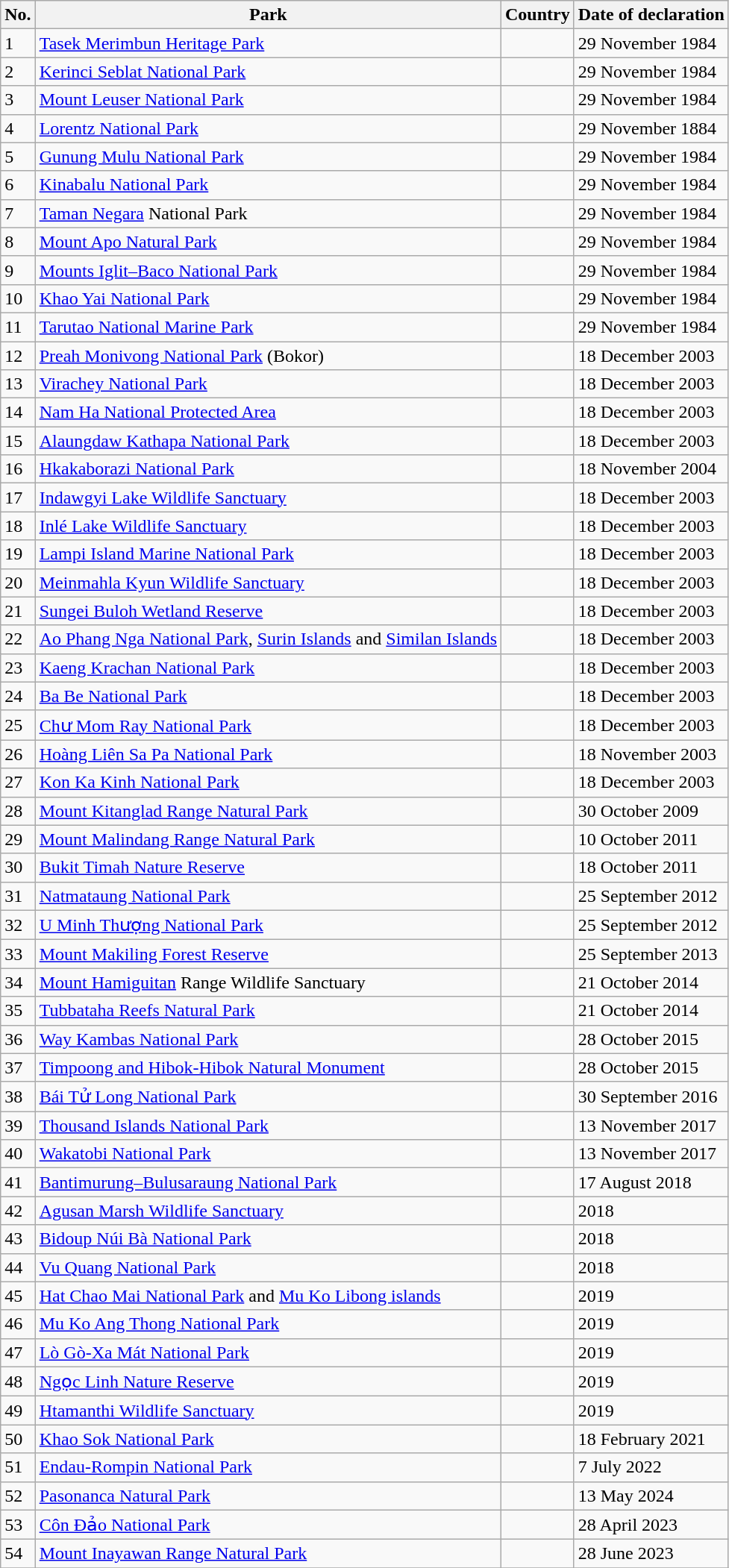<table class="wikitable sortable">
<tr>
<th>No.</th>
<th>Park</th>
<th>Country</th>
<th>Date of declaration</th>
</tr>
<tr>
<td>1</td>
<td><a href='#'>Tasek Merimbun Heritage Park</a></td>
<td></td>
<td>29 November 1984</td>
</tr>
<tr>
<td>2</td>
<td><a href='#'>Kerinci Seblat National Park</a></td>
<td></td>
<td>29 November 1984</td>
</tr>
<tr>
<td>3</td>
<td><a href='#'>Mount Leuser National Park</a></td>
<td></td>
<td>29 November 1984</td>
</tr>
<tr>
<td>4</td>
<td><a href='#'>Lorentz National Park</a></td>
<td></td>
<td>29 November 1884</td>
</tr>
<tr>
<td>5</td>
<td><a href='#'>Gunung Mulu National Park</a></td>
<td></td>
<td>29 November 1984</td>
</tr>
<tr>
<td>6</td>
<td><a href='#'>Kinabalu National Park</a></td>
<td></td>
<td>29 November 1984</td>
</tr>
<tr>
<td>7</td>
<td><a href='#'>Taman Negara</a> National Park</td>
<td></td>
<td>29 November 1984</td>
</tr>
<tr>
<td>8</td>
<td><a href='#'>Mount Apo Natural Park</a></td>
<td></td>
<td>29 November 1984</td>
</tr>
<tr>
<td>9</td>
<td><a href='#'>Mounts Iglit–Baco National Park</a></td>
<td></td>
<td>29 November 1984</td>
</tr>
<tr>
<td>10</td>
<td><a href='#'>Khao Yai National Park</a></td>
<td></td>
<td>29 November 1984</td>
</tr>
<tr>
<td>11</td>
<td><a href='#'>Tarutao National Marine Park</a></td>
<td></td>
<td>29 November 1984</td>
</tr>
<tr>
<td>12</td>
<td><a href='#'>Preah Monivong National Park</a> (Bokor)</td>
<td></td>
<td>18 December 2003</td>
</tr>
<tr>
<td>13</td>
<td><a href='#'>Virachey National Park</a></td>
<td></td>
<td>18 December 2003</td>
</tr>
<tr>
<td>14</td>
<td><a href='#'>Nam Ha National Protected Area</a></td>
<td></td>
<td>18 December 2003</td>
</tr>
<tr>
<td>15</td>
<td><a href='#'>Alaungdaw Kathapa National Park</a></td>
<td></td>
<td>18 December 2003</td>
</tr>
<tr>
<td>16</td>
<td><a href='#'>Hkakaborazi National Park</a></td>
<td></td>
<td>18 November 2004</td>
</tr>
<tr>
<td>17</td>
<td><a href='#'>Indawgyi Lake Wildlife Sanctuary</a></td>
<td></td>
<td>18 December 2003</td>
</tr>
<tr>
<td>18</td>
<td><a href='#'>Inlé Lake Wildlife Sanctuary</a></td>
<td></td>
<td>18 December 2003</td>
</tr>
<tr>
<td>19</td>
<td><a href='#'>Lampi Island Marine National Park</a></td>
<td></td>
<td>18 December 2003</td>
</tr>
<tr>
<td>20</td>
<td><a href='#'>Meinmahla Kyun Wildlife Sanctuary</a></td>
<td></td>
<td>18 December 2003</td>
</tr>
<tr>
<td>21</td>
<td><a href='#'>Sungei Buloh Wetland Reserve</a></td>
<td></td>
<td>18 December 2003</td>
</tr>
<tr>
<td>22</td>
<td><a href='#'>Ao Phang Nga National Park</a>, <a href='#'>Surin Islands</a> and <a href='#'>Similan Islands</a></td>
<td></td>
<td>18 December 2003</td>
</tr>
<tr>
<td>23</td>
<td><a href='#'>Kaeng Krachan National Park</a></td>
<td></td>
<td>18 December 2003</td>
</tr>
<tr>
<td>24</td>
<td><a href='#'>Ba Be National Park</a></td>
<td></td>
<td>18 December 2003</td>
</tr>
<tr>
<td>25</td>
<td><a href='#'>Chư Mom Ray National Park</a></td>
<td></td>
<td>18 December 2003</td>
</tr>
<tr>
<td>26</td>
<td><a href='#'>Hoàng Liên Sa Pa National Park</a></td>
<td></td>
<td>18 November 2003</td>
</tr>
<tr>
<td>27</td>
<td><a href='#'>Kon Ka Kinh National Park</a></td>
<td></td>
<td>18 December 2003</td>
</tr>
<tr>
<td>28</td>
<td><a href='#'>Mount Kitanglad Range Natural Park</a></td>
<td></td>
<td>30 October 2009</td>
</tr>
<tr>
<td>29</td>
<td><a href='#'>Mount Malindang Range Natural Park</a></td>
<td></td>
<td>10 October 2011</td>
</tr>
<tr>
<td>30</td>
<td><a href='#'>Bukit Timah Nature Reserve</a></td>
<td></td>
<td>18 October 2011</td>
</tr>
<tr>
<td>31</td>
<td><a href='#'>Natmataung National Park</a></td>
<td></td>
<td>25 September 2012</td>
</tr>
<tr>
<td>32</td>
<td><a href='#'>U Minh Thượng National Park</a></td>
<td></td>
<td>25 September 2012</td>
</tr>
<tr>
<td>33</td>
<td><a href='#'>Mount Makiling Forest Reserve</a></td>
<td></td>
<td>25 September 2013</td>
</tr>
<tr>
<td>34</td>
<td><a href='#'>Mount Hamiguitan</a> Range Wildlife Sanctuary</td>
<td></td>
<td>21 October 2014</td>
</tr>
<tr>
<td>35</td>
<td><a href='#'>Tubbataha Reefs Natural Park</a></td>
<td></td>
<td>21 October 2014</td>
</tr>
<tr>
<td>36</td>
<td><a href='#'>Way Kambas National Park</a></td>
<td></td>
<td>28 October 2015</td>
</tr>
<tr>
<td>37</td>
<td><a href='#'>Timpoong and Hibok-Hibok Natural Monument</a></td>
<td></td>
<td>28 October 2015</td>
</tr>
<tr>
<td>38</td>
<td><a href='#'>Bái Tử Long National Park</a></td>
<td></td>
<td>30 September 2016</td>
</tr>
<tr>
<td>39</td>
<td><a href='#'>Thousand Islands National Park</a></td>
<td></td>
<td>13 November 2017</td>
</tr>
<tr>
<td>40</td>
<td><a href='#'>Wakatobi National Park</a></td>
<td></td>
<td>13 November 2017</td>
</tr>
<tr>
<td>41</td>
<td><a href='#'>Bantimurung–Bulusaraung National Park</a></td>
<td></td>
<td>17 August 2018</td>
</tr>
<tr>
<td>42</td>
<td><a href='#'>Agusan Marsh Wildlife Sanctuary</a></td>
<td></td>
<td>2018</td>
</tr>
<tr>
<td>43</td>
<td><a href='#'>Bidoup Núi Bà National Park</a></td>
<td></td>
<td>2018</td>
</tr>
<tr>
<td>44</td>
<td><a href='#'>Vu Quang National Park</a></td>
<td></td>
<td>2018</td>
</tr>
<tr>
<td>45</td>
<td><a href='#'>Hat Chao Mai National Park</a> and <a href='#'>Mu Ko Libong islands</a></td>
<td></td>
<td>2019</td>
</tr>
<tr>
<td>46</td>
<td><a href='#'>Mu Ko Ang Thong National Park</a></td>
<td></td>
<td>2019</td>
</tr>
<tr>
<td>47</td>
<td><a href='#'>Lò Gò-Xa Mát National Park</a></td>
<td></td>
<td>2019</td>
</tr>
<tr>
<td>48</td>
<td><a href='#'>Ngọc Linh Nature Reserve</a></td>
<td></td>
<td>2019</td>
</tr>
<tr>
<td>49</td>
<td><a href='#'>Htamanthi Wildlife Sanctuary</a></td>
<td></td>
<td>2019</td>
</tr>
<tr>
<td>50</td>
<td><a href='#'>Khao Sok National Park</a></td>
<td></td>
<td>18 February 2021</td>
</tr>
<tr>
<td>51</td>
<td><a href='#'>Endau-Rompin National Park</a></td>
<td></td>
<td>7 July 2022</td>
</tr>
<tr>
<td>52</td>
<td><a href='#'>Pasonanca Natural Park</a></td>
<td></td>
<td>13 May 2024</td>
</tr>
<tr>
<td>53</td>
<td><a href='#'>Côn Đảo National Park</a></td>
<td></td>
<td>28 April 2023</td>
</tr>
<tr>
<td>54</td>
<td><a href='#'>Mount Inayawan Range Natural Park</a></td>
<td></td>
<td>28 June 2023</td>
</tr>
<tr>
</tr>
</table>
